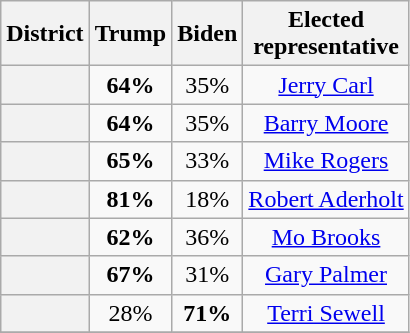<table class=wikitable>
<tr>
<th>District</th>
<th>Trump</th>
<th>Biden</th>
<th>Elected<br>representative</th>
</tr>
<tr align=center>
<th></th>
<td><strong>64%</strong></td>
<td>35%</td>
<td><a href='#'>Jerry Carl</a></td>
</tr>
<tr align=center>
<th></th>
<td><strong>64%</strong></td>
<td>35%</td>
<td><a href='#'>Barry Moore</a></td>
</tr>
<tr align=center>
<th></th>
<td><strong>65%</strong></td>
<td>33%</td>
<td><a href='#'>Mike Rogers</a></td>
</tr>
<tr align=center>
<th></th>
<td><strong>81%</strong></td>
<td>18%</td>
<td><a href='#'>Robert Aderholt</a></td>
</tr>
<tr align=center>
<th></th>
<td><strong>62%</strong></td>
<td>36%</td>
<td><a href='#'>Mo Brooks</a></td>
</tr>
<tr align=center>
<th></th>
<td><strong>67%</strong></td>
<td>31%</td>
<td><a href='#'>Gary Palmer</a></td>
</tr>
<tr align=center>
<th></th>
<td>28%</td>
<td><strong>71%</strong></td>
<td><a href='#'>Terri Sewell</a></td>
</tr>
<tr align=center>
</tr>
</table>
